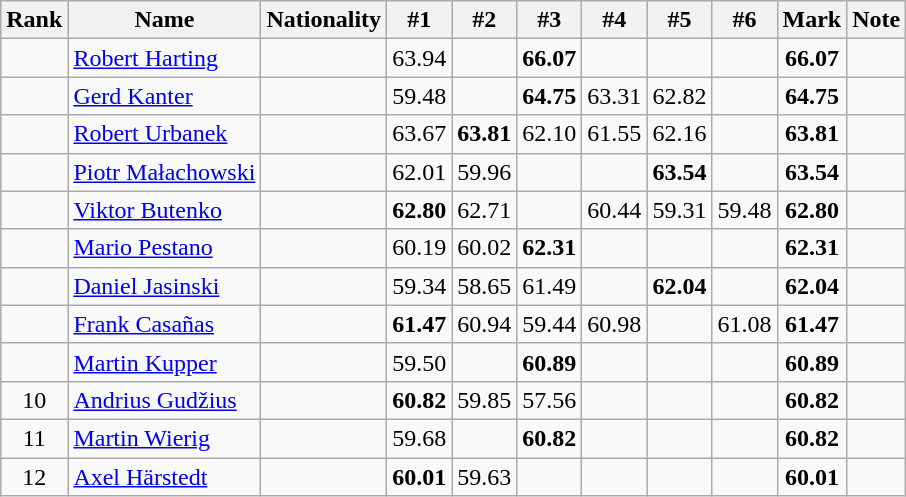<table class="wikitable sortable" style="text-align:center">
<tr>
<th>Rank</th>
<th>Name</th>
<th>Nationality</th>
<th>#1</th>
<th>#2</th>
<th>#3</th>
<th>#4</th>
<th>#5</th>
<th>#6</th>
<th>Mark</th>
<th>Note</th>
</tr>
<tr>
<td></td>
<td align=left><a href='#'>Robert Harting</a></td>
<td align=left></td>
<td>63.94</td>
<td></td>
<td><strong>66.07</strong></td>
<td></td>
<td></td>
<td></td>
<td><strong>66.07</strong></td>
<td></td>
</tr>
<tr>
<td></td>
<td align=left><a href='#'>Gerd Kanter</a></td>
<td align=left></td>
<td>59.48</td>
<td></td>
<td><strong>64.75</strong></td>
<td>63.31</td>
<td>62.82</td>
<td></td>
<td><strong>64.75</strong></td>
<td></td>
</tr>
<tr>
<td></td>
<td align=left><a href='#'>Robert Urbanek</a></td>
<td align=left></td>
<td>63.67</td>
<td><strong>63.81</strong></td>
<td>62.10</td>
<td>61.55</td>
<td>62.16</td>
<td></td>
<td><strong>63.81</strong></td>
<td></td>
</tr>
<tr>
<td></td>
<td align=left><a href='#'>Piotr Małachowski</a></td>
<td align=left></td>
<td>62.01</td>
<td>59.96</td>
<td></td>
<td></td>
<td><strong>63.54</strong></td>
<td></td>
<td><strong>63.54</strong></td>
<td></td>
</tr>
<tr>
<td></td>
<td align=left><a href='#'>Viktor Butenko</a></td>
<td align=left></td>
<td><strong>62.80</strong></td>
<td>62.71</td>
<td></td>
<td>60.44</td>
<td>59.31</td>
<td>59.48</td>
<td><strong>62.80</strong></td>
<td></td>
</tr>
<tr>
<td></td>
<td align=left><a href='#'>Mario Pestano</a></td>
<td align=left></td>
<td>60.19</td>
<td>60.02</td>
<td><strong>62.31</strong></td>
<td></td>
<td></td>
<td></td>
<td><strong>62.31</strong></td>
<td></td>
</tr>
<tr>
<td></td>
<td align=left><a href='#'>Daniel Jasinski</a></td>
<td align=left></td>
<td>59.34</td>
<td>58.65</td>
<td>61.49</td>
<td></td>
<td><strong>62.04</strong></td>
<td></td>
<td><strong>62.04</strong></td>
<td></td>
</tr>
<tr>
<td></td>
<td align=left><a href='#'>Frank Casañas</a></td>
<td align=left></td>
<td><strong>61.47</strong></td>
<td>60.94</td>
<td>59.44</td>
<td>60.98</td>
<td></td>
<td>61.08</td>
<td><strong>61.47</strong></td>
<td></td>
</tr>
<tr>
<td></td>
<td align=left><a href='#'>Martin Kupper</a></td>
<td align=left></td>
<td>59.50</td>
<td></td>
<td><strong>60.89</strong></td>
<td></td>
<td></td>
<td></td>
<td><strong>60.89</strong></td>
<td></td>
</tr>
<tr>
<td>10</td>
<td align=left><a href='#'>Andrius Gudžius</a></td>
<td align=left></td>
<td><strong>60.82</strong></td>
<td>59.85</td>
<td>57.56</td>
<td></td>
<td></td>
<td></td>
<td><strong>60.82</strong></td>
<td></td>
</tr>
<tr>
<td>11</td>
<td align=left><a href='#'>Martin Wierig</a></td>
<td align=left></td>
<td>59.68</td>
<td></td>
<td><strong>60.82</strong></td>
<td></td>
<td></td>
<td></td>
<td><strong>60.82</strong></td>
<td></td>
</tr>
<tr>
<td>12</td>
<td align=left><a href='#'>Axel Härstedt</a></td>
<td align=left></td>
<td><strong>60.01</strong></td>
<td>59.63</td>
<td></td>
<td></td>
<td></td>
<td></td>
<td><strong>60.01</strong></td>
<td></td>
</tr>
</table>
